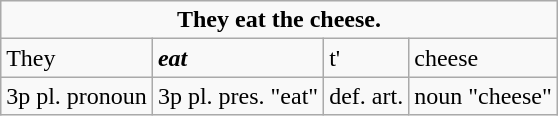<table class="wikitable" style="margin-left: auto; margin-right: auto">
<tr>
<td colspan="6" style="text-align: center;"><strong>They eat the cheese.</strong></td>
</tr>
<tr>
<td>They</td>
<td><strong><em>eat</em></strong></td>
<td>t'</td>
<td>cheese</td>
</tr>
<tr>
<td>3p pl. pronoun</td>
<td>3p pl. pres. "eat"</td>
<td>def. art.</td>
<td>noun "cheese"</td>
</tr>
</table>
